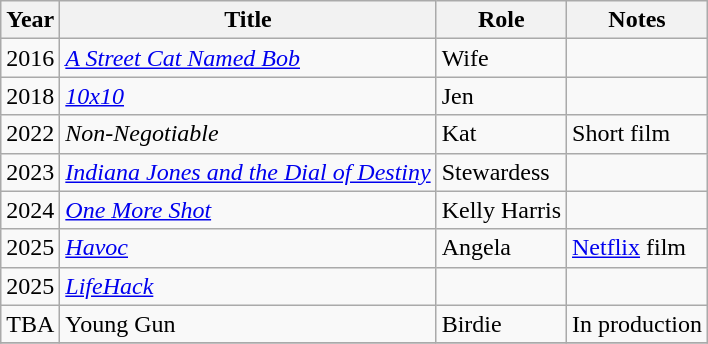<table class="wikitable sortable">
<tr>
<th>Year</th>
<th>Title</th>
<th>Role</th>
<th class="unsortable">Notes</th>
</tr>
<tr>
<td>2016</td>
<td><em><a href='#'>A Street Cat Named Bob</a></em></td>
<td>Wife</td>
<td></td>
</tr>
<tr>
<td>2018</td>
<td><em><a href='#'>10x10</a></em></td>
<td>Jen</td>
<td></td>
</tr>
<tr>
<td>2022</td>
<td><em>Non-Negotiable</em></td>
<td>Kat</td>
<td>Short film</td>
</tr>
<tr>
<td>2023</td>
<td><em><a href='#'>Indiana Jones and the Dial of Destiny</a></em></td>
<td>Stewardess</td>
<td></td>
</tr>
<tr>
<td>2024</td>
<td><em><a href='#'>One More Shot</a></em></td>
<td>Kelly Harris</td>
<td></td>
</tr>
<tr>
<td>2025</td>
<td><em><a href='#'>Havoc</a></em></td>
<td>Angela</td>
<td><a href='#'>Netflix</a> film</td>
</tr>
<tr>
<td>2025</td>
<td><em><a href='#'>LifeHack</a></td>
<td></td>
<td></td>
</tr>
<tr>
<td>TBA</td>
<td></em>Young Gun<em></td>
<td>Birdie</td>
<td>In production</td>
</tr>
<tr>
</tr>
</table>
